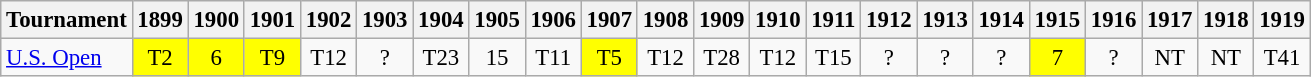<table class="wikitable" style="font-size:95%;text-align:center;">
<tr>
<th>Tournament</th>
<th>1899</th>
<th>1900</th>
<th>1901</th>
<th>1902</th>
<th>1903</th>
<th>1904</th>
<th>1905</th>
<th>1906</th>
<th>1907</th>
<th>1908</th>
<th>1909</th>
<th>1910</th>
<th>1911</th>
<th>1912</th>
<th>1913</th>
<th>1914</th>
<th>1915</th>
<th>1916</th>
<th>1917</th>
<th>1918</th>
<th>1919</th>
</tr>
<tr>
<td align="left"><a href='#'>U.S. Open</a></td>
<td style="background:yellow;">T2</td>
<td style="background:yellow;">6</td>
<td style="background:yellow;">T9</td>
<td>T12</td>
<td>?</td>
<td>T23</td>
<td>15</td>
<td>T11</td>
<td style="background:yellow;">T5</td>
<td>T12</td>
<td>T28</td>
<td>T12</td>
<td>T15</td>
<td>?</td>
<td>?</td>
<td>?</td>
<td style="background:yellow;">7</td>
<td>?</td>
<td>NT</td>
<td>NT</td>
<td>T41</td>
</tr>
</table>
